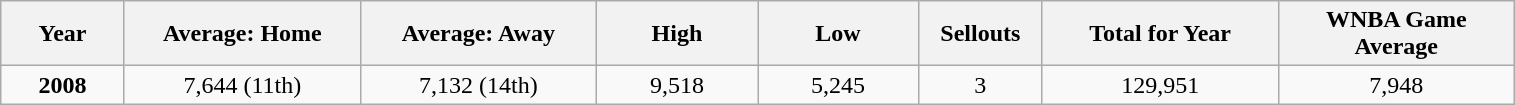<table class="wikitable">
<tr>
<th width=75>Year</th>
<th width=150>Average: Home</th>
<th width=150>Average: Away</th>
<th width=100>High</th>
<th width=100>Low</th>
<th width=75>Sellouts</th>
<th width=150>Total for Year</th>
<th width=150>WNBA Game Average</th>
</tr>
<tr style="text-align:center;">
<td><strong>2008</strong></td>
<td>7,644 (11th)</td>
<td>7,132 (14th)</td>
<td>9,518</td>
<td>5,245</td>
<td>3</td>
<td>129,951</td>
<td>7,948</td>
</tr>
</table>
